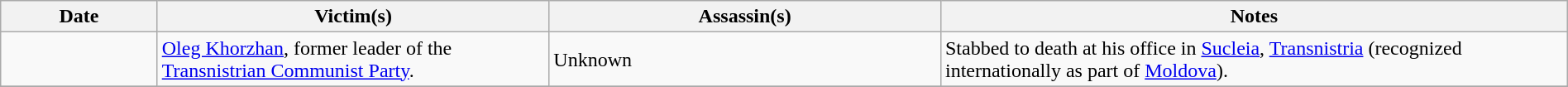<table class="wikitable sortable" style="width:100%">
<tr>
<th style="width:10%">Date</th>
<th style="width:25%">Victim(s)</th>
<th style="width:25%">Assassin(s)</th>
<th style="width:40%">Notes</th>
</tr>
<tr>
<td></td>
<td><a href='#'>Oleg Khorzhan</a>, former leader of the <a href='#'>Transnistrian Communist Party</a>.</td>
<td>Unknown</td>
<td>Stabbed to death at his office in <a href='#'>Sucleia</a>, <a href='#'>Transnistria</a> (recognized internationally as part of <a href='#'>Moldova</a>).</td>
</tr>
<tr>
</tr>
</table>
